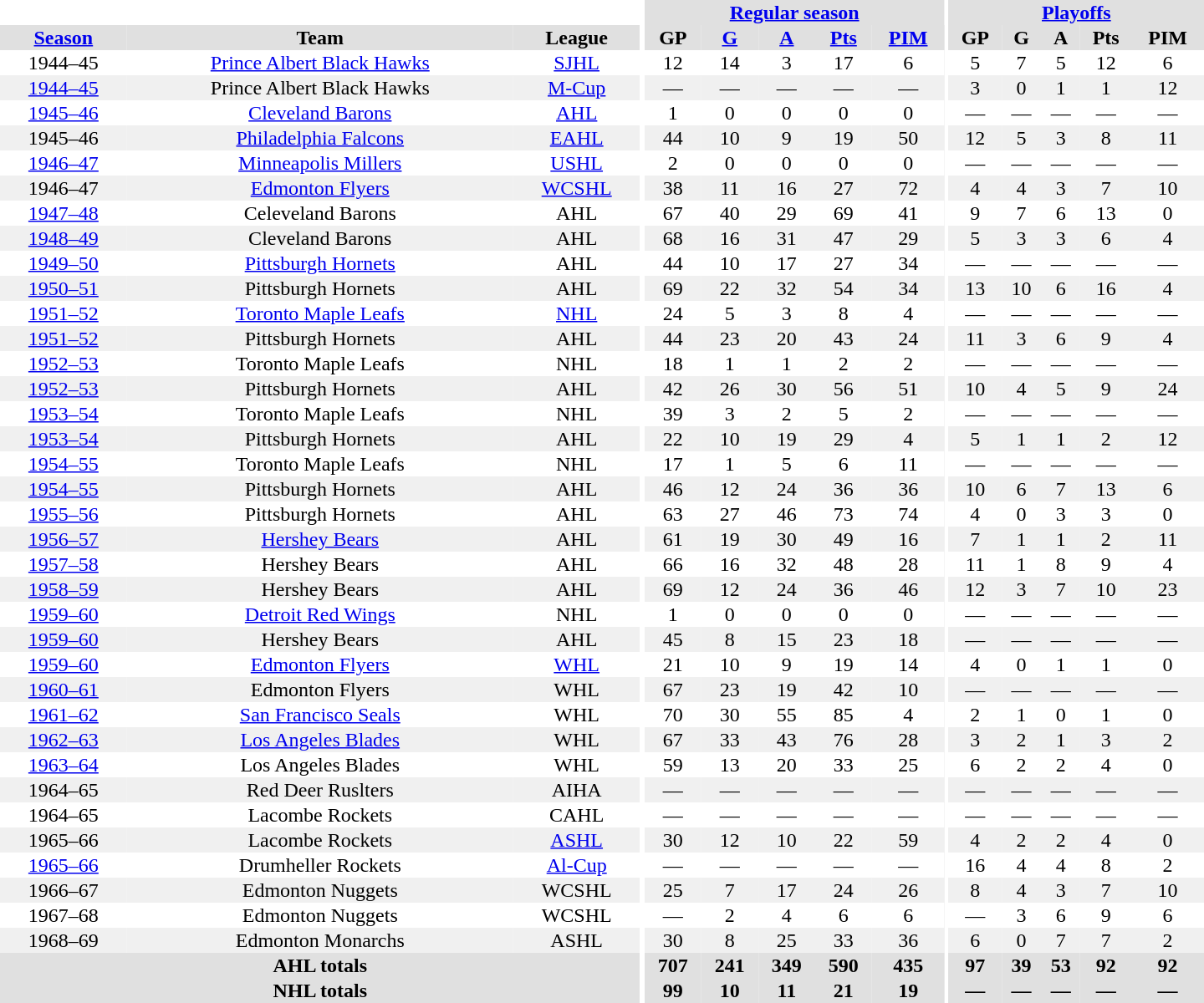<table border="0" cellpadding="1" cellspacing="0" style="text-align:center; width:60em">
<tr bgcolor="#e0e0e0">
<th colspan="3" bgcolor="#ffffff"></th>
<th rowspan="100" bgcolor="#ffffff"></th>
<th colspan="5"><a href='#'>Regular season</a></th>
<th rowspan="100" bgcolor="#ffffff"></th>
<th colspan="5"><a href='#'>Playoffs</a></th>
</tr>
<tr bgcolor="#e0e0e0">
<th><a href='#'>Season</a></th>
<th>Team</th>
<th>League</th>
<th>GP</th>
<th><a href='#'>G</a></th>
<th><a href='#'>A</a></th>
<th><a href='#'>Pts</a></th>
<th><a href='#'>PIM</a></th>
<th>GP</th>
<th>G</th>
<th>A</th>
<th>Pts</th>
<th>PIM</th>
</tr>
<tr>
<td>1944–45</td>
<td><a href='#'>Prince Albert Black Hawks</a></td>
<td><a href='#'>SJHL</a></td>
<td>12</td>
<td>14</td>
<td>3</td>
<td>17</td>
<td>6</td>
<td>5</td>
<td>7</td>
<td>5</td>
<td>12</td>
<td>6</td>
</tr>
<tr bgcolor="#f0f0f0">
<td><a href='#'>1944–45</a></td>
<td>Prince Albert Black Hawks</td>
<td><a href='#'>M-Cup</a></td>
<td>—</td>
<td>—</td>
<td>—</td>
<td>—</td>
<td>—</td>
<td>3</td>
<td>0</td>
<td>1</td>
<td>1</td>
<td>12</td>
</tr>
<tr>
<td><a href='#'>1945–46</a></td>
<td><a href='#'>Cleveland Barons</a></td>
<td><a href='#'>AHL</a></td>
<td>1</td>
<td>0</td>
<td>0</td>
<td>0</td>
<td>0</td>
<td>—</td>
<td>—</td>
<td>—</td>
<td>—</td>
<td>—</td>
</tr>
<tr bgcolor="#f0f0f0">
<td>1945–46</td>
<td><a href='#'>Philadelphia Falcons</a></td>
<td><a href='#'>EAHL</a></td>
<td>44</td>
<td>10</td>
<td>9</td>
<td>19</td>
<td>50</td>
<td>12</td>
<td>5</td>
<td>3</td>
<td>8</td>
<td>11</td>
</tr>
<tr>
<td><a href='#'>1946–47</a></td>
<td><a href='#'>Minneapolis Millers</a></td>
<td><a href='#'>USHL</a></td>
<td>2</td>
<td>0</td>
<td>0</td>
<td>0</td>
<td>0</td>
<td>—</td>
<td>—</td>
<td>—</td>
<td>—</td>
<td>—</td>
</tr>
<tr bgcolor="#f0f0f0">
<td>1946–47</td>
<td><a href='#'>Edmonton Flyers</a></td>
<td><a href='#'>WCSHL</a></td>
<td>38</td>
<td>11</td>
<td>16</td>
<td>27</td>
<td>72</td>
<td>4</td>
<td>4</td>
<td>3</td>
<td>7</td>
<td>10</td>
</tr>
<tr>
<td><a href='#'>1947–48</a></td>
<td>Celeveland Barons</td>
<td>AHL</td>
<td>67</td>
<td>40</td>
<td>29</td>
<td>69</td>
<td>41</td>
<td>9</td>
<td>7</td>
<td>6</td>
<td>13</td>
<td>0</td>
</tr>
<tr bgcolor="#f0f0f0">
<td><a href='#'>1948–49</a></td>
<td>Cleveland Barons</td>
<td>AHL</td>
<td>68</td>
<td>16</td>
<td>31</td>
<td>47</td>
<td>29</td>
<td>5</td>
<td>3</td>
<td>3</td>
<td>6</td>
<td>4</td>
</tr>
<tr>
<td><a href='#'>1949–50</a></td>
<td><a href='#'>Pittsburgh Hornets</a></td>
<td>AHL</td>
<td>44</td>
<td>10</td>
<td>17</td>
<td>27</td>
<td>34</td>
<td>—</td>
<td>—</td>
<td>—</td>
<td>—</td>
<td>—</td>
</tr>
<tr bgcolor="#f0f0f0">
<td><a href='#'>1950–51</a></td>
<td>Pittsburgh Hornets</td>
<td>AHL</td>
<td>69</td>
<td>22</td>
<td>32</td>
<td>54</td>
<td>34</td>
<td>13</td>
<td>10</td>
<td>6</td>
<td>16</td>
<td>4</td>
</tr>
<tr>
<td><a href='#'>1951–52</a></td>
<td><a href='#'>Toronto Maple Leafs</a></td>
<td><a href='#'>NHL</a></td>
<td>24</td>
<td>5</td>
<td>3</td>
<td>8</td>
<td>4</td>
<td>—</td>
<td>—</td>
<td>—</td>
<td>—</td>
<td>—</td>
</tr>
<tr bgcolor="#f0f0f0">
<td><a href='#'>1951–52</a></td>
<td>Pittsburgh Hornets</td>
<td>AHL</td>
<td>44</td>
<td>23</td>
<td>20</td>
<td>43</td>
<td>24</td>
<td>11</td>
<td>3</td>
<td>6</td>
<td>9</td>
<td>4</td>
</tr>
<tr>
<td><a href='#'>1952–53</a></td>
<td>Toronto Maple Leafs</td>
<td>NHL</td>
<td>18</td>
<td>1</td>
<td>1</td>
<td>2</td>
<td>2</td>
<td>—</td>
<td>—</td>
<td>—</td>
<td>—</td>
<td>—</td>
</tr>
<tr bgcolor="#f0f0f0">
<td><a href='#'>1952–53</a></td>
<td>Pittsburgh Hornets</td>
<td>AHL</td>
<td>42</td>
<td>26</td>
<td>30</td>
<td>56</td>
<td>51</td>
<td>10</td>
<td>4</td>
<td>5</td>
<td>9</td>
<td>24</td>
</tr>
<tr>
<td><a href='#'>1953–54</a></td>
<td>Toronto Maple Leafs</td>
<td>NHL</td>
<td>39</td>
<td>3</td>
<td>2</td>
<td>5</td>
<td>2</td>
<td>—</td>
<td>—</td>
<td>—</td>
<td>—</td>
<td>—</td>
</tr>
<tr bgcolor="#f0f0f0">
<td><a href='#'>1953–54</a></td>
<td>Pittsburgh Hornets</td>
<td>AHL</td>
<td>22</td>
<td>10</td>
<td>19</td>
<td>29</td>
<td>4</td>
<td>5</td>
<td>1</td>
<td>1</td>
<td>2</td>
<td>12</td>
</tr>
<tr>
<td><a href='#'>1954–55</a></td>
<td>Toronto Maple Leafs</td>
<td>NHL</td>
<td>17</td>
<td>1</td>
<td>5</td>
<td>6</td>
<td>11</td>
<td>—</td>
<td>—</td>
<td>—</td>
<td>—</td>
<td>—</td>
</tr>
<tr bgcolor="#f0f0f0">
<td><a href='#'>1954–55</a></td>
<td>Pittsburgh Hornets</td>
<td>AHL</td>
<td>46</td>
<td>12</td>
<td>24</td>
<td>36</td>
<td>36</td>
<td>10</td>
<td>6</td>
<td>7</td>
<td>13</td>
<td>6</td>
</tr>
<tr>
<td><a href='#'>1955–56</a></td>
<td>Pittsburgh Hornets</td>
<td>AHL</td>
<td>63</td>
<td>27</td>
<td>46</td>
<td>73</td>
<td>74</td>
<td>4</td>
<td>0</td>
<td>3</td>
<td>3</td>
<td>0</td>
</tr>
<tr bgcolor="#f0f0f0">
<td><a href='#'>1956–57</a></td>
<td><a href='#'>Hershey Bears</a></td>
<td>AHL</td>
<td>61</td>
<td>19</td>
<td>30</td>
<td>49</td>
<td>16</td>
<td>7</td>
<td>1</td>
<td>1</td>
<td>2</td>
<td>11</td>
</tr>
<tr>
<td><a href='#'>1957–58</a></td>
<td>Hershey Bears</td>
<td>AHL</td>
<td>66</td>
<td>16</td>
<td>32</td>
<td>48</td>
<td>28</td>
<td>11</td>
<td>1</td>
<td>8</td>
<td>9</td>
<td>4</td>
</tr>
<tr bgcolor="#f0f0f0">
<td><a href='#'>1958–59</a></td>
<td>Hershey Bears</td>
<td>AHL</td>
<td>69</td>
<td>12</td>
<td>24</td>
<td>36</td>
<td>46</td>
<td>12</td>
<td>3</td>
<td>7</td>
<td>10</td>
<td>23</td>
</tr>
<tr>
<td><a href='#'>1959–60</a></td>
<td><a href='#'>Detroit Red Wings</a></td>
<td>NHL</td>
<td>1</td>
<td>0</td>
<td>0</td>
<td>0</td>
<td>0</td>
<td>—</td>
<td>—</td>
<td>—</td>
<td>—</td>
<td>—</td>
</tr>
<tr bgcolor="#f0f0f0">
<td><a href='#'>1959–60</a></td>
<td>Hershey Bears</td>
<td>AHL</td>
<td>45</td>
<td>8</td>
<td>15</td>
<td>23</td>
<td>18</td>
<td>—</td>
<td>—</td>
<td>—</td>
<td>—</td>
<td>—</td>
</tr>
<tr>
<td><a href='#'>1959–60</a></td>
<td><a href='#'>Edmonton Flyers</a></td>
<td><a href='#'>WHL</a></td>
<td>21</td>
<td>10</td>
<td>9</td>
<td>19</td>
<td>14</td>
<td>4</td>
<td>0</td>
<td>1</td>
<td>1</td>
<td>0</td>
</tr>
<tr bgcolor="#f0f0f0">
<td><a href='#'>1960–61</a></td>
<td>Edmonton Flyers</td>
<td>WHL</td>
<td>67</td>
<td>23</td>
<td>19</td>
<td>42</td>
<td>10</td>
<td>—</td>
<td>—</td>
<td>—</td>
<td>—</td>
<td>—</td>
</tr>
<tr>
<td><a href='#'>1961–62</a></td>
<td><a href='#'>San Francisco Seals</a></td>
<td>WHL</td>
<td>70</td>
<td>30</td>
<td>55</td>
<td>85</td>
<td>4</td>
<td>2</td>
<td>1</td>
<td>0</td>
<td>1</td>
<td>0</td>
</tr>
<tr bgcolor="#f0f0f0">
<td><a href='#'>1962–63</a></td>
<td><a href='#'>Los Angeles Blades</a></td>
<td>WHL</td>
<td>67</td>
<td>33</td>
<td>43</td>
<td>76</td>
<td>28</td>
<td>3</td>
<td>2</td>
<td>1</td>
<td>3</td>
<td>2</td>
</tr>
<tr>
<td><a href='#'>1963–64</a></td>
<td>Los Angeles Blades</td>
<td>WHL</td>
<td>59</td>
<td>13</td>
<td>20</td>
<td>33</td>
<td>25</td>
<td>6</td>
<td>2</td>
<td>2</td>
<td>4</td>
<td>0</td>
</tr>
<tr bgcolor="#f0f0f0">
<td>1964–65</td>
<td>Red Deer Ruslters</td>
<td>AIHA</td>
<td>—</td>
<td>—</td>
<td>—</td>
<td>—</td>
<td>—</td>
<td>—</td>
<td>—</td>
<td>—</td>
<td>—</td>
<td>—</td>
</tr>
<tr>
<td>1964–65</td>
<td>Lacombe Rockets</td>
<td>CAHL</td>
<td>—</td>
<td>—</td>
<td>—</td>
<td>—</td>
<td>—</td>
<td>—</td>
<td>—</td>
<td>—</td>
<td>—</td>
<td>—</td>
</tr>
<tr bgcolor="#f0f0f0">
<td>1965–66</td>
<td>Lacombe Rockets</td>
<td><a href='#'>ASHL</a></td>
<td>30</td>
<td>12</td>
<td>10</td>
<td>22</td>
<td>59</td>
<td>4</td>
<td>2</td>
<td>2</td>
<td>4</td>
<td>0</td>
</tr>
<tr>
<td><a href='#'>1965–66</a></td>
<td>Drumheller Rockets</td>
<td><a href='#'>Al-Cup</a></td>
<td>—</td>
<td>—</td>
<td>—</td>
<td>—</td>
<td>—</td>
<td>16</td>
<td>4</td>
<td>4</td>
<td>8</td>
<td>2</td>
</tr>
<tr bgcolor="#f0f0f0">
<td>1966–67</td>
<td>Edmonton Nuggets</td>
<td>WCSHL</td>
<td>25</td>
<td>7</td>
<td>17</td>
<td>24</td>
<td>26</td>
<td>8</td>
<td>4</td>
<td>3</td>
<td>7</td>
<td>10</td>
</tr>
<tr>
<td>1967–68</td>
<td>Edmonton Nuggets</td>
<td>WCSHL</td>
<td>—</td>
<td>2</td>
<td>4</td>
<td>6</td>
<td>6</td>
<td>—</td>
<td>3</td>
<td>6</td>
<td>9</td>
<td>6</td>
</tr>
<tr bgcolor="#f0f0f0">
<td>1968–69</td>
<td>Edmonton Monarchs</td>
<td>ASHL</td>
<td>30</td>
<td>8</td>
<td>25</td>
<td>33</td>
<td>36</td>
<td>6</td>
<td>0</td>
<td>7</td>
<td>7</td>
<td>2</td>
</tr>
<tr bgcolor="#e0e0e0">
<th colspan="3">AHL totals</th>
<th>707</th>
<th>241</th>
<th>349</th>
<th>590</th>
<th>435</th>
<th>97</th>
<th>39</th>
<th>53</th>
<th>92</th>
<th>92</th>
</tr>
<tr bgcolor="#e0e0e0">
<th colspan="3">NHL totals</th>
<th>99</th>
<th>10</th>
<th>11</th>
<th>21</th>
<th>19</th>
<th>—</th>
<th>—</th>
<th>—</th>
<th>—</th>
<th>—</th>
</tr>
</table>
